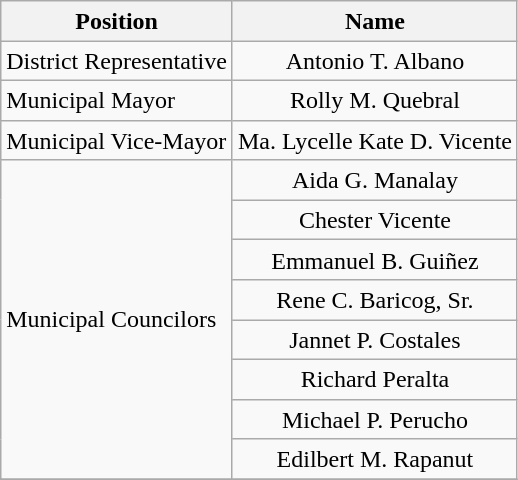<table class="wikitable" style="line-height:1.20em; font-size:100%;">
<tr>
<th>Position</th>
<th>Name</th>
</tr>
<tr>
<td>District Representative</td>
<td style="text-align:center;">Antonio T. Albano</td>
</tr>
<tr>
<td>Municipal Mayor</td>
<td style="text-align:center;">Rolly M. Quebral</td>
</tr>
<tr>
<td>Municipal Vice-Mayor</td>
<td style="text-align:center;">Ma. Lycelle Kate D. Vicente</td>
</tr>
<tr>
<td rowspan=8>Municipal Councilors</td>
<td style="text-align:center;">Aida G. Manalay</td>
</tr>
<tr>
<td style="text-align:center;">Chester Vicente</td>
</tr>
<tr>
<td style="text-align:center;">Emmanuel B. Guiñez</td>
</tr>
<tr>
<td style="text-align:center;">Rene C. Baricog, Sr.</td>
</tr>
<tr>
<td style="text-align:center;">Jannet P. Costales</td>
</tr>
<tr>
<td style="text-align:center;">Richard Peralta</td>
</tr>
<tr>
<td style="text-align:center;">Michael P. Perucho</td>
</tr>
<tr>
<td style="text-align:center;">Edilbert M. Rapanut</td>
</tr>
<tr>
</tr>
</table>
